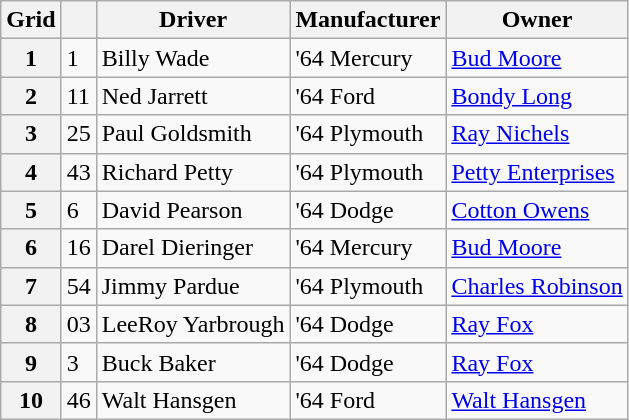<table class="wikitable">
<tr>
<th>Grid</th>
<th></th>
<th>Driver</th>
<th>Manufacturer</th>
<th>Owner</th>
</tr>
<tr>
<th>1</th>
<td>1</td>
<td>Billy Wade</td>
<td>'64 Mercury</td>
<td><a href='#'>Bud Moore</a></td>
</tr>
<tr>
<th>2</th>
<td>11</td>
<td>Ned Jarrett</td>
<td>'64 Ford</td>
<td><a href='#'>Bondy Long</a></td>
</tr>
<tr>
<th>3</th>
<td>25</td>
<td>Paul Goldsmith</td>
<td>'64 Plymouth</td>
<td><a href='#'>Ray Nichels</a></td>
</tr>
<tr>
<th>4</th>
<td>43</td>
<td>Richard Petty</td>
<td>'64 Plymouth</td>
<td><a href='#'>Petty Enterprises</a></td>
</tr>
<tr>
<th>5</th>
<td>6</td>
<td>David Pearson</td>
<td>'64 Dodge</td>
<td><a href='#'>Cotton Owens</a></td>
</tr>
<tr>
<th>6</th>
<td>16</td>
<td>Darel Dieringer</td>
<td>'64 Mercury</td>
<td><a href='#'>Bud Moore</a></td>
</tr>
<tr>
<th>7</th>
<td>54</td>
<td>Jimmy Pardue</td>
<td>'64 Plymouth</td>
<td><a href='#'>Charles Robinson</a></td>
</tr>
<tr>
<th>8</th>
<td>03</td>
<td>LeeRoy Yarbrough</td>
<td>'64 Dodge</td>
<td><a href='#'>Ray Fox</a></td>
</tr>
<tr>
<th>9</th>
<td>3</td>
<td>Buck Baker</td>
<td>'64 Dodge</td>
<td><a href='#'>Ray Fox</a></td>
</tr>
<tr>
<th>10</th>
<td>46</td>
<td>Walt Hansgen</td>
<td>'64 Ford</td>
<td><a href='#'>Walt Hansgen</a></td>
</tr>
</table>
